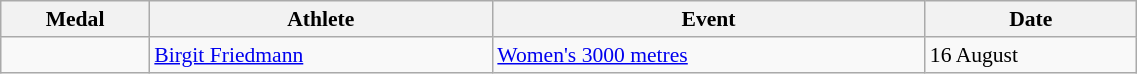<table class=wikitable style=font-size:90% width=60%>
<tr>
<th>Medal</th>
<th>Athlete</th>
<th>Event</th>
<th>Date</th>
</tr>
<tr>
<td align=center></td>
<td><a href='#'>Birgit Friedmann</a></td>
<td><a href='#'>Women's 3000 metres</a></td>
<td>16 August</td>
</tr>
</table>
